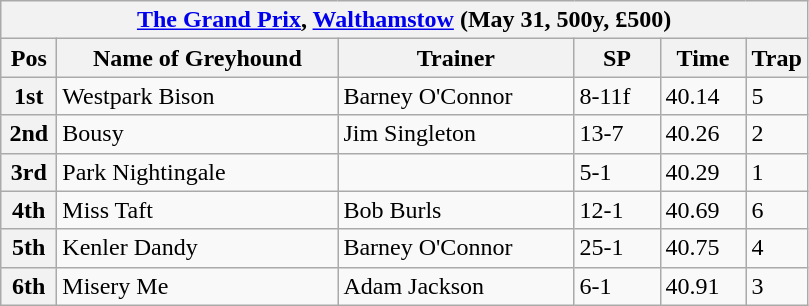<table class="wikitable">
<tr>
<th colspan="6"><a href='#'>The Grand Prix</a>, <a href='#'>Walthamstow</a> (May 31, 500y, £500)</th>
</tr>
<tr>
<th width=30>Pos</th>
<th width=180>Name of Greyhound</th>
<th width=150>Trainer</th>
<th width=50>SP</th>
<th width=50>Time</th>
<th width=30>Trap</th>
</tr>
<tr>
<th>1st</th>
<td>Westpark Bison</td>
<td>Barney O'Connor</td>
<td>8-11f</td>
<td>40.14</td>
<td>5</td>
</tr>
<tr>
<th>2nd</th>
<td>Bousy</td>
<td>Jim Singleton</td>
<td>13-7</td>
<td>40.26</td>
<td>2</td>
</tr>
<tr>
<th>3rd</th>
<td>Park Nightingale</td>
<td></td>
<td>5-1</td>
<td>40.29</td>
<td>1</td>
</tr>
<tr>
<th>4th</th>
<td>Miss Taft</td>
<td>Bob Burls</td>
<td>12-1</td>
<td>40.69</td>
<td>6</td>
</tr>
<tr>
<th>5th</th>
<td>Kenler Dandy</td>
<td>Barney O'Connor</td>
<td>25-1</td>
<td>40.75</td>
<td>4</td>
</tr>
<tr>
<th>6th</th>
<td>Misery Me</td>
<td>Adam Jackson</td>
<td>6-1</td>
<td>40.91</td>
<td>3</td>
</tr>
</table>
